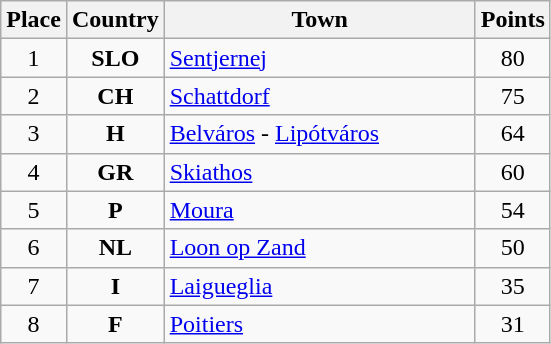<table class="wikitable" style="text-align;">
<tr>
<th width="25">Place</th>
<th width="25">Country</th>
<th width="200">Town</th>
<th width="25">Points</th>
</tr>
<tr>
<td align="center">1</td>
<td align="center"><strong>SLO</strong></td>
<td align="left"><a href='#'>Sentjernej</a></td>
<td align="center">80</td>
</tr>
<tr>
<td align="center">2</td>
<td align="center"><strong>CH</strong></td>
<td align="left"><a href='#'>Schattdorf</a></td>
<td align="center">75</td>
</tr>
<tr>
<td align="center">3</td>
<td align="center"><strong>H</strong></td>
<td align="left"><a href='#'>Belváros</a> - <a href='#'>Lipótváros</a></td>
<td align="center">64</td>
</tr>
<tr>
<td align="center">4</td>
<td align="center"><strong>GR</strong></td>
<td align="left"><a href='#'>Skiathos</a></td>
<td align="center">60</td>
</tr>
<tr>
<td align="center">5</td>
<td align="center"><strong>P</strong></td>
<td align="left"><a href='#'>Moura</a></td>
<td align="center">54</td>
</tr>
<tr>
<td align="center">6</td>
<td align="center"><strong>NL</strong></td>
<td align="left"><a href='#'>Loon op Zand</a></td>
<td align="center">50</td>
</tr>
<tr>
<td align="center">7</td>
<td align="center"><strong>I</strong></td>
<td align="left"><a href='#'>Laigueglia</a></td>
<td align="center">35</td>
</tr>
<tr>
<td align="center">8</td>
<td align="center"><strong>F</strong></td>
<td align="left"><a href='#'>Poitiers</a></td>
<td align="center">31</td>
</tr>
</table>
